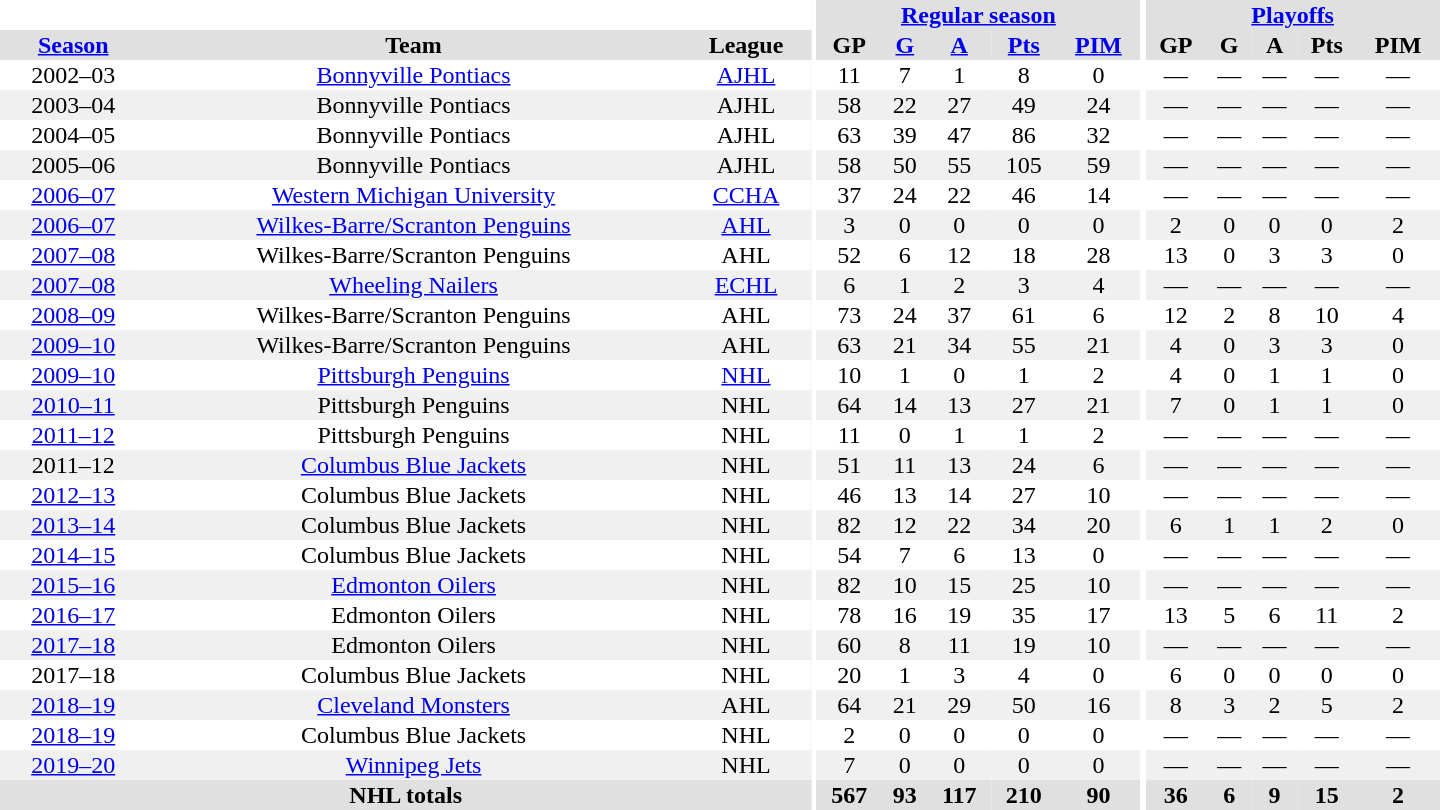<table border="0" cellpadding="1" cellspacing="0" style="text-align:center; width:60em">
<tr bgcolor="#e0e0e0">
<th colspan="3" bgcolor="#ffffff"></th>
<th rowspan="100" bgcolor="#ffffff"></th>
<th colspan="5"><a href='#'>Regular season</a></th>
<th rowspan="100" bgcolor="#ffffff"></th>
<th colspan="5"><a href='#'>Playoffs</a></th>
</tr>
<tr bgcolor="#e0e0e0">
<th><a href='#'>Season</a></th>
<th>Team</th>
<th>League</th>
<th>GP</th>
<th><a href='#'>G</a></th>
<th><a href='#'>A</a></th>
<th><a href='#'>Pts</a></th>
<th><a href='#'>PIM</a></th>
<th>GP</th>
<th>G</th>
<th>A</th>
<th>Pts</th>
<th>PIM</th>
</tr>
<tr ALIGN="center">
<td>2002–03</td>
<td><a href='#'>Bonnyville Pontiacs</a></td>
<td><a href='#'>AJHL</a></td>
<td>11</td>
<td>7</td>
<td>1</td>
<td>8</td>
<td>0</td>
<td>—</td>
<td>—</td>
<td>—</td>
<td>—</td>
<td>—</td>
</tr>
<tr ALIGN="center" bgcolor="#f0f0f0">
<td>2003–04</td>
<td>Bonnyville Pontiacs</td>
<td>AJHL</td>
<td>58</td>
<td>22</td>
<td>27</td>
<td>49</td>
<td>24</td>
<td>—</td>
<td>—</td>
<td>—</td>
<td>—</td>
<td>—</td>
</tr>
<tr ALIGN="center">
<td>2004–05</td>
<td>Bonnyville Pontiacs</td>
<td>AJHL</td>
<td>63</td>
<td>39</td>
<td>47</td>
<td>86</td>
<td>32</td>
<td>—</td>
<td>—</td>
<td>—</td>
<td>—</td>
<td>—</td>
</tr>
<tr ALIGN="center" bgcolor="#f0f0f0">
<td>2005–06</td>
<td>Bonnyville Pontiacs</td>
<td>AJHL</td>
<td>58</td>
<td>50</td>
<td>55</td>
<td>105</td>
<td>59</td>
<td>—</td>
<td>—</td>
<td>—</td>
<td>—</td>
<td>—</td>
</tr>
<tr ALIGN="center">
<td><a href='#'>2006–07</a></td>
<td><a href='#'>Western Michigan University</a></td>
<td><a href='#'>CCHA</a></td>
<td>37</td>
<td>24</td>
<td>22</td>
<td>46</td>
<td>14</td>
<td>—</td>
<td>—</td>
<td>—</td>
<td>—</td>
<td>—</td>
</tr>
<tr ALIGN="center" bgcolor="#f0f0f0">
<td><a href='#'>2006–07</a></td>
<td><a href='#'>Wilkes-Barre/Scranton Penguins</a></td>
<td><a href='#'>AHL</a></td>
<td>3</td>
<td>0</td>
<td>0</td>
<td>0</td>
<td>0</td>
<td>2</td>
<td>0</td>
<td>0</td>
<td>0</td>
<td>2</td>
</tr>
<tr ALIGN="center">
<td><a href='#'>2007–08</a></td>
<td>Wilkes-Barre/Scranton Penguins</td>
<td>AHL</td>
<td>52</td>
<td>6</td>
<td>12</td>
<td>18</td>
<td>28</td>
<td>13</td>
<td>0</td>
<td>3</td>
<td>3</td>
<td>0</td>
</tr>
<tr ALIGN="center" bgcolor="#f0f0f0">
<td><a href='#'>2007–08</a></td>
<td><a href='#'>Wheeling Nailers</a></td>
<td><a href='#'>ECHL</a></td>
<td>6</td>
<td>1</td>
<td>2</td>
<td>3</td>
<td>4</td>
<td>—</td>
<td>—</td>
<td>—</td>
<td>—</td>
<td>—</td>
</tr>
<tr ALIGN="center">
<td><a href='#'>2008–09</a></td>
<td>Wilkes-Barre/Scranton Penguins</td>
<td>AHL</td>
<td>73</td>
<td>24</td>
<td>37</td>
<td>61</td>
<td>6</td>
<td>12</td>
<td>2</td>
<td>8</td>
<td>10</td>
<td>4</td>
</tr>
<tr ALIGN="center" bgcolor="#f0f0f0">
<td><a href='#'>2009–10</a></td>
<td>Wilkes-Barre/Scranton Penguins</td>
<td>AHL</td>
<td>63</td>
<td>21</td>
<td>34</td>
<td>55</td>
<td>21</td>
<td>4</td>
<td>0</td>
<td>3</td>
<td>3</td>
<td>0</td>
</tr>
<tr ALIGN="center">
<td><a href='#'>2009–10</a></td>
<td><a href='#'>Pittsburgh Penguins</a></td>
<td><a href='#'>NHL</a></td>
<td>10</td>
<td>1</td>
<td>0</td>
<td>1</td>
<td>2</td>
<td>4</td>
<td>0</td>
<td>1</td>
<td>1</td>
<td>0</td>
</tr>
<tr ALIGN="center" bgcolor="#f0f0f0">
<td><a href='#'>2010–11</a></td>
<td>Pittsburgh Penguins</td>
<td>NHL</td>
<td>64</td>
<td>14</td>
<td>13</td>
<td>27</td>
<td>21</td>
<td>7</td>
<td>0</td>
<td>1</td>
<td>1</td>
<td>0</td>
</tr>
<tr ALIGN="center">
<td><a href='#'>2011–12</a></td>
<td>Pittsburgh Penguins</td>
<td>NHL</td>
<td>11</td>
<td>0</td>
<td>1</td>
<td>1</td>
<td>2</td>
<td>—</td>
<td>—</td>
<td>—</td>
<td>—</td>
<td>—</td>
</tr>
<tr ALIGN="center" bgcolor="#f0f0f0">
<td>2011–12</td>
<td><a href='#'>Columbus Blue Jackets</a></td>
<td>NHL</td>
<td>51</td>
<td>11</td>
<td>13</td>
<td>24</td>
<td>6</td>
<td>—</td>
<td>—</td>
<td>—</td>
<td>—</td>
<td>—</td>
</tr>
<tr>
<td><a href='#'>2012–13</a></td>
<td>Columbus Blue Jackets</td>
<td>NHL</td>
<td>46</td>
<td>13</td>
<td>14</td>
<td>27</td>
<td>10</td>
<td>—</td>
<td>—</td>
<td>—</td>
<td>—</td>
<td>—</td>
</tr>
<tr ALIGN="center" bgcolor="#f0f0f0">
<td><a href='#'>2013–14</a></td>
<td>Columbus Blue Jackets</td>
<td>NHL</td>
<td>82</td>
<td>12</td>
<td>22</td>
<td>34</td>
<td>20</td>
<td>6</td>
<td>1</td>
<td>1</td>
<td>2</td>
<td>0</td>
</tr>
<tr>
<td><a href='#'>2014–15</a></td>
<td>Columbus Blue Jackets</td>
<td>NHL</td>
<td>54</td>
<td>7</td>
<td>6</td>
<td>13</td>
<td>0</td>
<td>—</td>
<td>—</td>
<td>—</td>
<td>—</td>
<td>—</td>
</tr>
<tr ALIGN="center" bgcolor="#f0f0f0">
<td><a href='#'>2015–16</a></td>
<td><a href='#'>Edmonton Oilers</a></td>
<td>NHL</td>
<td>82</td>
<td>10</td>
<td>15</td>
<td>25</td>
<td>10</td>
<td>—</td>
<td>—</td>
<td>—</td>
<td>—</td>
<td>—</td>
</tr>
<tr>
<td><a href='#'>2016–17</a></td>
<td>Edmonton Oilers</td>
<td>NHL</td>
<td>78</td>
<td>16</td>
<td>19</td>
<td>35</td>
<td>17</td>
<td>13</td>
<td>5</td>
<td>6</td>
<td>11</td>
<td>2</td>
</tr>
<tr ALIGN="center" bgcolor="#f0f0f0">
<td><a href='#'>2017–18</a></td>
<td>Edmonton Oilers</td>
<td>NHL</td>
<td>60</td>
<td>8</td>
<td>11</td>
<td>19</td>
<td>10</td>
<td>—</td>
<td>—</td>
<td>—</td>
<td>—</td>
<td>—</td>
</tr>
<tr>
<td>2017–18</td>
<td>Columbus Blue Jackets</td>
<td>NHL</td>
<td>20</td>
<td>1</td>
<td>3</td>
<td>4</td>
<td>0</td>
<td>6</td>
<td>0</td>
<td>0</td>
<td>0</td>
<td>0</td>
</tr>
<tr ALIGN="center" bgcolor="#f0f0f0">
<td><a href='#'>2018–19</a></td>
<td><a href='#'>Cleveland Monsters</a></td>
<td>AHL</td>
<td>64</td>
<td>21</td>
<td>29</td>
<td>50</td>
<td>16</td>
<td>8</td>
<td>3</td>
<td>2</td>
<td>5</td>
<td>2</td>
</tr>
<tr ALIGN="center">
<td><a href='#'>2018–19</a></td>
<td>Columbus Blue Jackets</td>
<td>NHL</td>
<td>2</td>
<td>0</td>
<td>0</td>
<td>0</td>
<td>0</td>
<td>—</td>
<td>—</td>
<td>—</td>
<td>—</td>
<td>—</td>
</tr>
<tr ALIGN="center" bgcolor="#f0f0f0">
<td><a href='#'>2019–20</a></td>
<td><a href='#'>Winnipeg Jets</a></td>
<td>NHL</td>
<td>7</td>
<td>0</td>
<td>0</td>
<td>0</td>
<td>0</td>
<td>—</td>
<td>—</td>
<td>—</td>
<td>—</td>
<td>—</td>
</tr>
<tr bgcolor="#e0e0e0">
<th colspan="3">NHL totals</th>
<th>567</th>
<th>93</th>
<th>117</th>
<th>210</th>
<th>90</th>
<th>36</th>
<th>6</th>
<th>9</th>
<th>15</th>
<th>2</th>
</tr>
</table>
